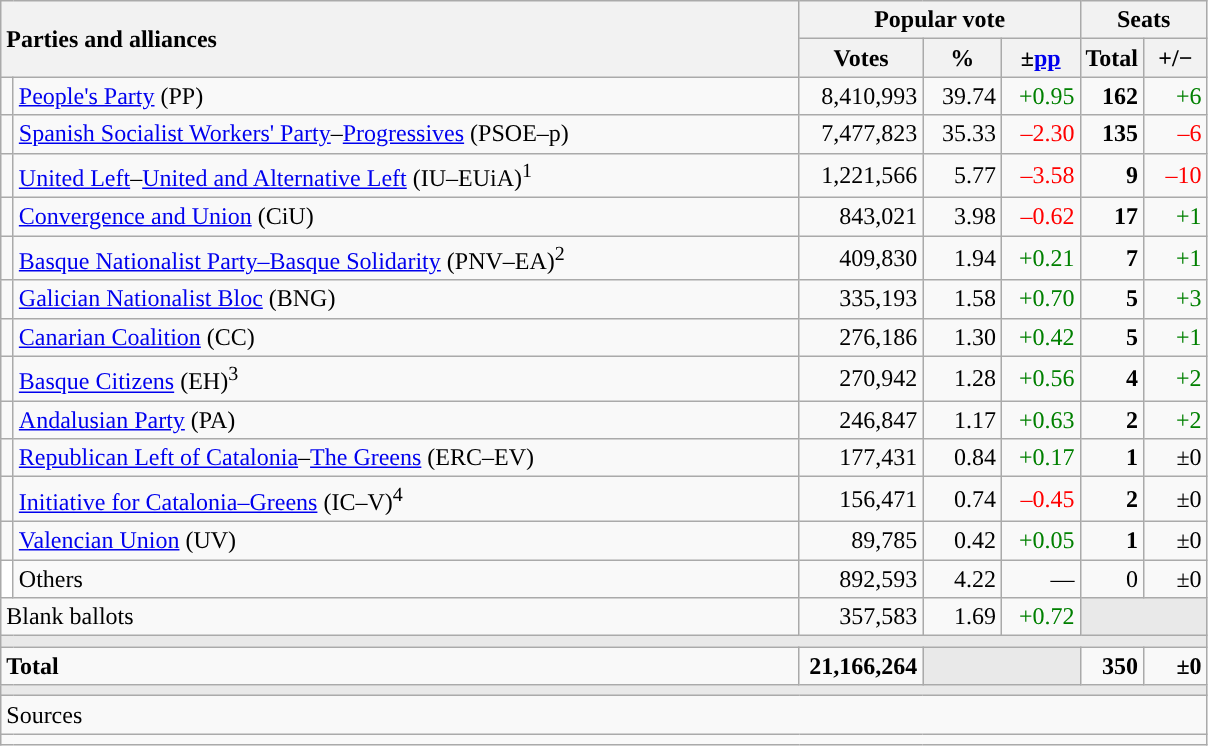<table class="wikitable" style="text-align:right">
<tr>
<th style="text-align:left;" rowspan="2" colspan="2" width="525">Parties and alliances</th>
<th colspan="3">Popular vote</th>
<th colspan="2">Seats</th>
</tr>
<tr>
<th width="75">Votes</th>
<th width="45">%</th>
<th width="45">±<a href='#'>pp</a></th>
<th width="35">Total</th>
<th width="35">+/−</th>
</tr>
<tr>
<td width="1" style="color:inherit;background:"></td>
<td align="left"><a href='#'>People's Party</a> (PP)</td>
<td>8,410,993</td>
<td>39.74</td>
<td style="color:green;">+0.95</td>
<td><strong>162</strong></td>
<td style="color:green;">+6</td>
</tr>
<tr>
<td style="color:inherit;background:"></td>
<td align="left"><a href='#'>Spanish Socialist Workers' Party</a>–<a href='#'>Progressives</a> (PSOE–p)</td>
<td>7,477,823</td>
<td>35.33</td>
<td style="color:red;">–2.30</td>
<td><strong>135</strong></td>
<td style="color:red;">–6</td>
</tr>
<tr>
<td style="color:inherit;background:"></td>
<td align="left"><a href='#'>United Left</a>–<a href='#'>United and Alternative Left</a> (IU–EUiA)<sup>1</sup></td>
<td>1,221,566</td>
<td>5.77</td>
<td style="color:red;">–3.58</td>
<td><strong>9</strong></td>
<td style="color:red;">–10</td>
</tr>
<tr>
<td style="color:inherit;background:"></td>
<td align="left"><a href='#'>Convergence and Union</a> (CiU)</td>
<td>843,021</td>
<td>3.98</td>
<td style="color:red;">–0.62</td>
<td><strong>17</strong></td>
<td style="color:green;">+1</td>
</tr>
<tr>
<td style="color:inherit;background:"></td>
<td align="left"><a href='#'>Basque Nationalist Party–Basque Solidarity</a> (PNV–EA)<sup>2</sup></td>
<td>409,830</td>
<td>1.94</td>
<td style="color:green;">+0.21</td>
<td><strong>7</strong></td>
<td style="color:green;">+1</td>
</tr>
<tr>
<td style="color:inherit;background:"></td>
<td align="left"><a href='#'>Galician Nationalist Bloc</a> (BNG)</td>
<td>335,193</td>
<td>1.58</td>
<td style="color:green;">+0.70</td>
<td><strong>5</strong></td>
<td style="color:green;">+3</td>
</tr>
<tr>
<td style="color:inherit;background:"></td>
<td align="left"><a href='#'>Canarian Coalition</a> (CC)</td>
<td>276,186</td>
<td>1.30</td>
<td style="color:green;">+0.42</td>
<td><strong>5</strong></td>
<td style="color:green;">+1</td>
</tr>
<tr>
<td style="color:inherit;background:"></td>
<td align="left"><a href='#'>Basque Citizens</a> (EH)<sup>3</sup></td>
<td>270,942</td>
<td>1.28</td>
<td style="color:green;">+0.56</td>
<td><strong>4</strong></td>
<td style="color:green;">+2</td>
</tr>
<tr>
<td style="color:inherit;background:"></td>
<td align="left"><a href='#'>Andalusian Party</a> (PA)</td>
<td>246,847</td>
<td>1.17</td>
<td style="color:green;">+0.63</td>
<td><strong>2</strong></td>
<td style="color:green;">+2</td>
</tr>
<tr>
<td style="color:inherit;background:"></td>
<td align="left"><a href='#'>Republican Left of Catalonia</a>–<a href='#'>The Greens</a> (ERC–EV)</td>
<td>177,431</td>
<td>0.84</td>
<td style="color:green;">+0.17</td>
<td><strong>1</strong></td>
<td>±0</td>
</tr>
<tr>
<td style="color:inherit;background:"></td>
<td align="left"><a href='#'>Initiative for Catalonia–Greens</a> (IC–V)<sup>4</sup></td>
<td>156,471</td>
<td>0.74</td>
<td style="color:red;">–0.45</td>
<td><strong>2</strong></td>
<td>±0</td>
</tr>
<tr>
<td style="color:inherit;background:"></td>
<td align="left"><a href='#'>Valencian Union</a> (UV)</td>
<td>89,785</td>
<td>0.42</td>
<td style="color:green;">+0.05</td>
<td><strong>1</strong></td>
<td>±0</td>
</tr>
<tr>
<td bgcolor="white"></td>
<td align="left">Others</td>
<td>892,593</td>
<td>4.22</td>
<td>—</td>
<td>0</td>
<td>±0</td>
</tr>
<tr>
<td align="left" colspan="2">Blank ballots</td>
<td>357,583</td>
<td>1.69</td>
<td style="color:green;">+0.72</td>
<td bgcolor="#E9E9E9" colspan="2"></td>
</tr>
<tr>
<td colspan="7" bgcolor="#E9E9E9"></td>
</tr>
<tr style="font-weight:bold;">
<td align="left" colspan="2">Total</td>
<td>21,166,264</td>
<td bgcolor="#E9E9E9" colspan="2"></td>
<td>350</td>
<td>±0</td>
</tr>
<tr>
<td colspan="7" bgcolor="#E9E9E9"></td>
</tr>
<tr>
<td align="left" colspan="7">Sources</td>
</tr>
<tr>
<td colspan="7" style="text-align:left; max-width:790px;"></td>
</tr>
</table>
